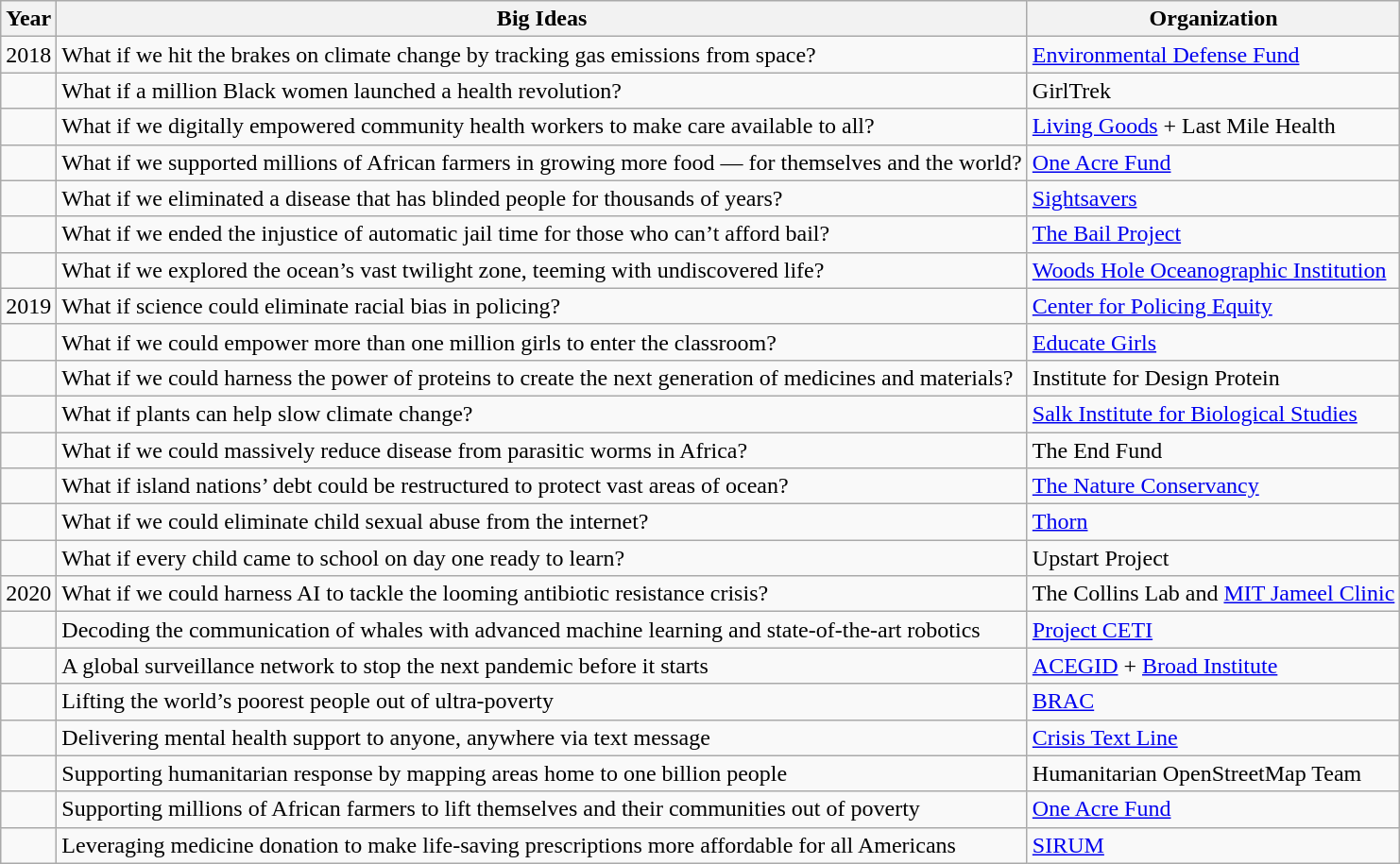<table class="wikitable">
<tr>
<th>Year</th>
<th>Big Ideas</th>
<th>Organization</th>
</tr>
<tr>
<td>2018</td>
<td>What if we hit the brakes on climate change by tracking gas emissions from space?</td>
<td><a href='#'>Environmental Defense Fund</a></td>
</tr>
<tr>
<td></td>
<td>What if a million Black women launched a health revolution?</td>
<td>GirlTrek</td>
</tr>
<tr>
<td></td>
<td>What if we digitally empowered community health workers to make care available to all?</td>
<td><a href='#'>Living Goods</a> + Last Mile Health</td>
</tr>
<tr>
<td></td>
<td>What if we supported millions of African farmers in growing more food — for themselves and the world?</td>
<td><a href='#'>One Acre Fund</a></td>
</tr>
<tr>
<td></td>
<td>What if we eliminated a disease that has blinded people for thousands of years?</td>
<td><a href='#'>Sightsavers</a></td>
</tr>
<tr>
<td></td>
<td>What if we ended the injustice of automatic jail time for those who can’t afford bail?</td>
<td><a href='#'>The Bail Project</a></td>
</tr>
<tr>
<td></td>
<td>What if we explored the ocean’s vast twilight zone, teeming with undiscovered life?</td>
<td><a href='#'>Woods Hole Oceanographic Institution</a></td>
</tr>
<tr>
<td>2019</td>
<td>What if science could eliminate racial bias in policing?</td>
<td><a href='#'>Center for Policing Equity</a></td>
</tr>
<tr>
<td></td>
<td>What if we could empower more than one million girls to enter the classroom?</td>
<td><a href='#'>Educate Girls</a></td>
</tr>
<tr>
<td></td>
<td>What if we could harness the power of proteins to create the next generation of medicines and materials?</td>
<td>Institute for Design Protein</td>
</tr>
<tr>
<td></td>
<td>What if plants can help slow climate change?</td>
<td><a href='#'>Salk Institute for Biological Studies</a></td>
</tr>
<tr>
<td></td>
<td>What if we could massively reduce disease from parasitic worms in Africa?</td>
<td>The End Fund</td>
</tr>
<tr>
<td></td>
<td>What if island nations’ debt could be restructured to protect vast areas of ocean?</td>
<td><a href='#'>The Nature Conservancy</a></td>
</tr>
<tr>
<td></td>
<td>What if we could eliminate child sexual abuse from the internet?</td>
<td><a href='#'>Thorn</a></td>
</tr>
<tr>
<td></td>
<td>What if every child came to school on day one ready to learn?</td>
<td>Upstart Project</td>
</tr>
<tr>
<td>2020</td>
<td>What if we could harness AI to tackle the looming antibiotic resistance crisis?</td>
<td>The Collins Lab and <a href='#'>MIT Jameel Clinic</a></td>
</tr>
<tr>
<td></td>
<td>Decoding the communication of whales with advanced machine learning and state-of-the-art robotics</td>
<td><a href='#'>Project CETI</a></td>
</tr>
<tr>
<td></td>
<td>A global surveillance network to stop the next pandemic before it starts</td>
<td><a href='#'>ACEGID</a> + <a href='#'>Broad Institute</a></td>
</tr>
<tr>
<td></td>
<td>Lifting the world’s poorest people out of ultra-poverty</td>
<td><a href='#'>BRAC</a></td>
</tr>
<tr>
<td></td>
<td>Delivering mental health support to anyone, anywhere via text message</td>
<td><a href='#'>Crisis Text Line</a></td>
</tr>
<tr>
<td></td>
<td>Supporting humanitarian response by mapping areas home to one billion people</td>
<td>Humanitarian OpenStreetMap Team</td>
</tr>
<tr>
<td></td>
<td>Supporting millions of African farmers to lift themselves and their communities out of poverty</td>
<td><a href='#'>One Acre Fund</a></td>
</tr>
<tr>
<td></td>
<td>Leveraging medicine donation to make life-saving prescriptions more affordable for all Americans</td>
<td><a href='#'>SIRUM</a></td>
</tr>
</table>
